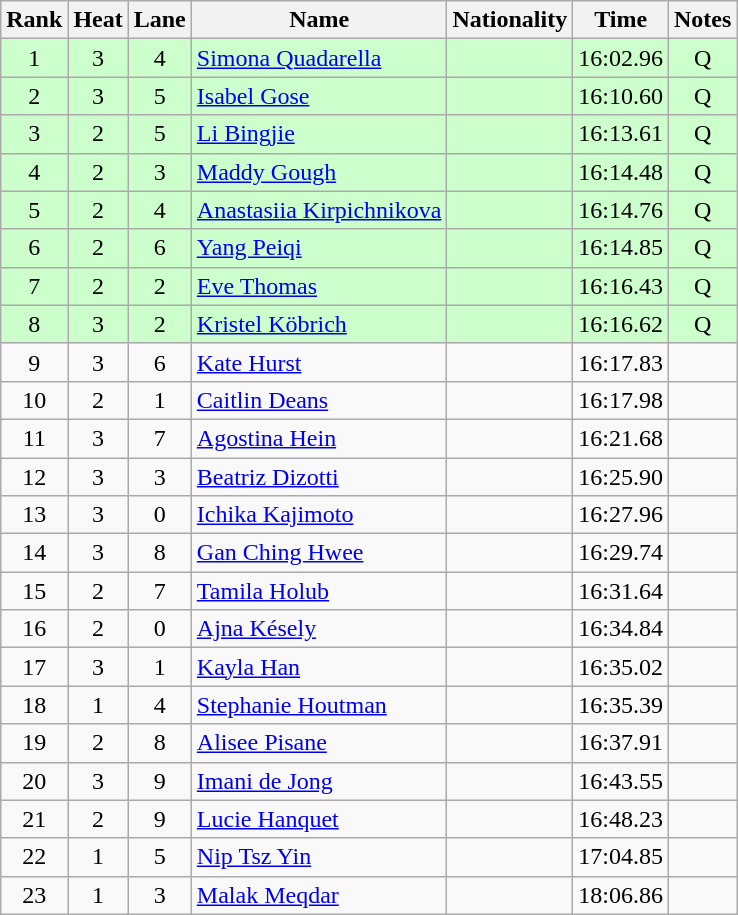<table class="wikitable sortable" style="text-align:center">
<tr>
<th>Rank</th>
<th>Heat</th>
<th>Lane</th>
<th>Name</th>
<th>Nationality</th>
<th>Time</th>
<th>Notes</th>
</tr>
<tr bgcolor=ccffcc>
<td>1</td>
<td>3</td>
<td>4</td>
<td align=left><a href='#'>Simona Quadarella</a></td>
<td align=left></td>
<td>16:02.96</td>
<td>Q</td>
</tr>
<tr bgcolor=ccffcc>
<td>2</td>
<td>3</td>
<td>5</td>
<td align=left><a href='#'>Isabel Gose</a></td>
<td align=left></td>
<td>16:10.60</td>
<td>Q</td>
</tr>
<tr bgcolor=ccffcc>
<td>3</td>
<td>2</td>
<td>5</td>
<td align=left><a href='#'>Li Bingjie</a></td>
<td align=left></td>
<td>16:13.61</td>
<td>Q</td>
</tr>
<tr bgcolor=ccffcc>
<td>4</td>
<td>2</td>
<td>3</td>
<td align=left><a href='#'>Maddy Gough</a></td>
<td align=left></td>
<td>16:14.48</td>
<td>Q</td>
</tr>
<tr bgcolor=ccffcc>
<td>5</td>
<td>2</td>
<td>4</td>
<td align=left><a href='#'>Anastasiia Kirpichnikova</a></td>
<td align=left></td>
<td>16:14.76</td>
<td>Q</td>
</tr>
<tr bgcolor=ccffcc>
<td>6</td>
<td>2</td>
<td>6</td>
<td align=left><a href='#'>Yang Peiqi</a></td>
<td align=left></td>
<td>16:14.85</td>
<td>Q</td>
</tr>
<tr bgcolor=ccffcc>
<td>7</td>
<td>2</td>
<td>2</td>
<td align=left><a href='#'>Eve Thomas</a></td>
<td align=left></td>
<td>16:16.43</td>
<td>Q</td>
</tr>
<tr bgcolor=ccffcc>
<td>8</td>
<td>3</td>
<td>2</td>
<td align=left><a href='#'>Kristel Köbrich</a></td>
<td align=left></td>
<td>16:16.62</td>
<td>Q</td>
</tr>
<tr>
<td>9</td>
<td>3</td>
<td>6</td>
<td align=left><a href='#'>Kate Hurst</a></td>
<td align=left></td>
<td>16:17.83</td>
<td></td>
</tr>
<tr>
<td>10</td>
<td>2</td>
<td>1</td>
<td align=left><a href='#'>Caitlin Deans</a></td>
<td align=left></td>
<td>16:17.98</td>
<td></td>
</tr>
<tr>
<td>11</td>
<td>3</td>
<td>7</td>
<td align=left><a href='#'>Agostina Hein</a></td>
<td align=left></td>
<td>16:21.68</td>
<td></td>
</tr>
<tr>
<td>12</td>
<td>3</td>
<td>3</td>
<td align=left><a href='#'>Beatriz Dizotti</a></td>
<td align=left></td>
<td>16:25.90</td>
<td></td>
</tr>
<tr>
<td>13</td>
<td>3</td>
<td>0</td>
<td align=left><a href='#'>Ichika Kajimoto</a></td>
<td align=left></td>
<td>16:27.96</td>
<td></td>
</tr>
<tr>
<td>14</td>
<td>3</td>
<td>8</td>
<td align=left><a href='#'>Gan Ching Hwee</a></td>
<td align=left></td>
<td>16:29.74</td>
<td></td>
</tr>
<tr>
<td>15</td>
<td>2</td>
<td>7</td>
<td align=left><a href='#'>Tamila Holub</a></td>
<td align=left></td>
<td>16:31.64</td>
<td></td>
</tr>
<tr>
<td>16</td>
<td>2</td>
<td>0</td>
<td align=left><a href='#'>Ajna Késely</a></td>
<td align=left></td>
<td>16:34.84</td>
<td></td>
</tr>
<tr>
<td>17</td>
<td>3</td>
<td>1</td>
<td align=left><a href='#'>Kayla Han</a></td>
<td align=left></td>
<td>16:35.02</td>
<td></td>
</tr>
<tr>
<td>18</td>
<td>1</td>
<td>4</td>
<td align=left><a href='#'>Stephanie Houtman</a></td>
<td align=left></td>
<td>16:35.39</td>
<td></td>
</tr>
<tr>
<td>19</td>
<td>2</td>
<td>8</td>
<td align=left><a href='#'>Alisee Pisane</a></td>
<td align=left></td>
<td>16:37.91</td>
<td></td>
</tr>
<tr>
<td>20</td>
<td>3</td>
<td>9</td>
<td align=left><a href='#'>Imani de Jong</a></td>
<td align=left></td>
<td>16:43.55</td>
<td></td>
</tr>
<tr>
<td>21</td>
<td>2</td>
<td>9</td>
<td align=left><a href='#'>Lucie Hanquet</a></td>
<td align=left></td>
<td>16:48.23</td>
<td></td>
</tr>
<tr>
<td>22</td>
<td>1</td>
<td>5</td>
<td align=left><a href='#'>Nip Tsz Yin</a></td>
<td align=left></td>
<td>17:04.85</td>
<td></td>
</tr>
<tr>
<td>23</td>
<td>1</td>
<td>3</td>
<td align=left><a href='#'>Malak Meqdar</a></td>
<td align=left></td>
<td>18:06.86</td>
<td></td>
</tr>
</table>
